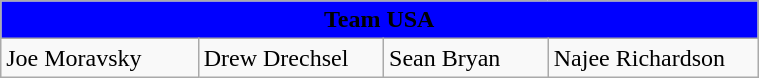<table class="wikitable" style="width:40%; text-align=center;">
<tr>
<th colspan="4" style="background:blue;">Team USA</th>
</tr>
<tr>
<td style="width:10%;">Joe Moravsky</td>
<td style="width:10%;">Drew Drechsel</td>
<td style="width:10%;">Sean Bryan</td>
<td style="width:10%;">Najee Richardson</td>
</tr>
</table>
